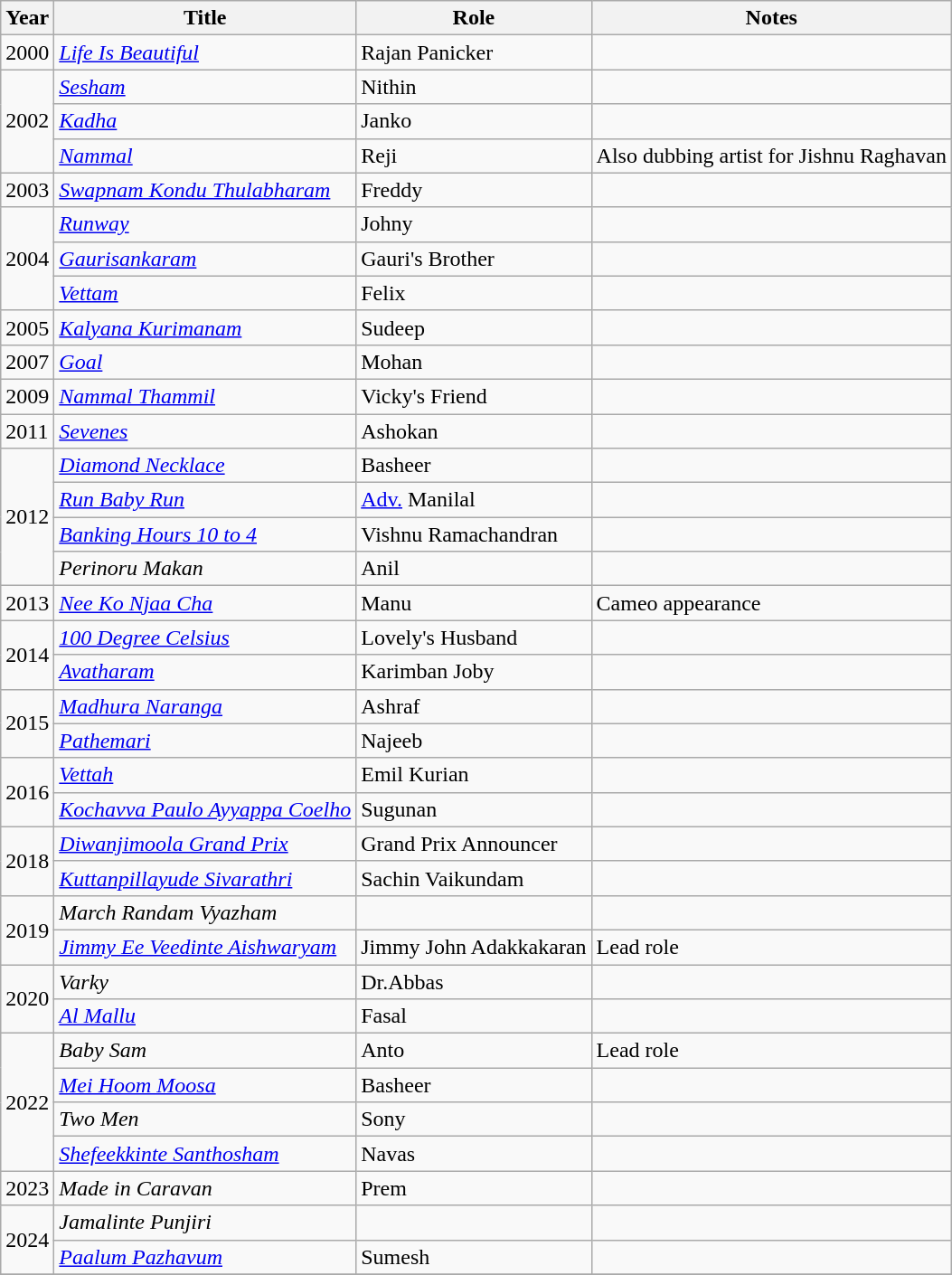<table class="wikitable sortable">
<tr>
<th scope="col">Year</th>
<th scope="col">Title</th>
<th scope="col">Role</th>
<th class="unsortable" scope="col">Notes</th>
</tr>
<tr>
<td>2000</td>
<td><em><a href='#'>Life Is Beautiful</a></em></td>
<td>Rajan Panicker</td>
<td></td>
</tr>
<tr>
<td rowspan=3>2002</td>
<td><em><a href='#'>Sesham</a></em></td>
<td>Nithin</td>
<td></td>
</tr>
<tr>
<td><em><a href='#'>Kadha</a></em></td>
<td>Janko</td>
<td></td>
</tr>
<tr>
<td><em><a href='#'>Nammal</a></em></td>
<td>Reji</td>
<td>Also dubbing artist for Jishnu Raghavan</td>
</tr>
<tr>
<td>2003</td>
<td><em><a href='#'>Swapnam Kondu Thulabharam</a></em></td>
<td>Freddy</td>
<td></td>
</tr>
<tr>
<td rowspan=3>2004</td>
<td><em><a href='#'>Runway</a></em></td>
<td>Johny</td>
<td></td>
</tr>
<tr>
<td><em><a href='#'>Gaurisankaram</a></em></td>
<td>Gauri's Brother</td>
<td></td>
</tr>
<tr>
<td><em><a href='#'>Vettam</a></em></td>
<td>Felix</td>
<td></td>
</tr>
<tr>
<td>2005</td>
<td><em><a href='#'>Kalyana Kurimanam</a></em></td>
<td>Sudeep</td>
<td></td>
</tr>
<tr>
<td>2007</td>
<td><em><a href='#'>Goal</a></em></td>
<td>Mohan</td>
<td></td>
</tr>
<tr>
<td>2009</td>
<td><em><a href='#'>Nammal Thammil</a></em></td>
<td>Vicky's Friend</td>
<td></td>
</tr>
<tr>
<td>2011</td>
<td><em><a href='#'>Sevenes</a></em></td>
<td>Ashokan</td>
<td></td>
</tr>
<tr>
<td rowspan=4>2012</td>
<td><em><a href='#'>Diamond Necklace</a></em></td>
<td>Basheer</td>
<td></td>
</tr>
<tr>
<td><em><a href='#'>Run Baby Run</a></em></td>
<td><a href='#'>Adv.</a> Manilal</td>
<td></td>
</tr>
<tr>
<td><em><a href='#'>Banking Hours 10 to 4</a></em></td>
<td>Vishnu Ramachandran</td>
<td></td>
</tr>
<tr>
<td><em>Perinoru Makan</em></td>
<td>Anil</td>
<td></td>
</tr>
<tr>
<td>2013</td>
<td><em><a href='#'>Nee Ko Njaa Cha</a></em></td>
<td>Manu</td>
<td>Cameo appearance</td>
</tr>
<tr>
<td rowspan=2>2014</td>
<td><em><a href='#'>100 Degree Celsius</a></em></td>
<td>Lovely's Husband</td>
<td></td>
</tr>
<tr>
<td><em><a href='#'>Avatharam</a></em></td>
<td>Karimban Joby</td>
<td></td>
</tr>
<tr>
<td rowspan=2>2015</td>
<td><em><a href='#'>Madhura Naranga</a></em></td>
<td>Ashraf</td>
<td></td>
</tr>
<tr>
<td><em><a href='#'>Pathemari</a></em></td>
<td>Najeeb</td>
<td></td>
</tr>
<tr>
<td rowspan=2>2016</td>
<td><em><a href='#'>Vettah</a></em></td>
<td>Emil Kurian</td>
<td></td>
</tr>
<tr>
<td><em><a href='#'>Kochavva Paulo Ayyappa Coelho</a></em></td>
<td>Sugunan</td>
<td></td>
</tr>
<tr>
<td rowspan=2>2018</td>
<td><em><a href='#'>Diwanjimoola Grand Prix</a></em></td>
<td>Grand Prix Announcer</td>
<td></td>
</tr>
<tr>
<td><em><a href='#'>Kuttanpillayude Sivarathri</a></em></td>
<td>Sachin Vaikundam</td>
<td></td>
</tr>
<tr>
<td rowspan=2>2019</td>
<td><em>March Randam Vyazham</em></td>
<td></td>
<td></td>
</tr>
<tr>
<td><em><a href='#'>Jimmy Ee Veedinte Aishwaryam</a></em></td>
<td>Jimmy John Adakkakaran</td>
<td>Lead role</td>
</tr>
<tr>
<td rowspan=2>2020</td>
<td><em>Varky</em></td>
<td>Dr.Abbas</td>
<td></td>
</tr>
<tr>
<td><em><a href='#'>Al Mallu</a></em></td>
<td>Fasal</td>
<td></td>
</tr>
<tr>
<td rowspan=4>2022</td>
<td><em>Baby Sam</em></td>
<td>Anto</td>
<td>Lead role</td>
</tr>
<tr>
<td><em><a href='#'>Mei Hoom Moosa</a></em></td>
<td>Basheer</td>
<td></td>
</tr>
<tr>
<td><em>Two Men</em></td>
<td>Sony</td>
<td></td>
</tr>
<tr>
<td><em><a href='#'>Shefeekkinte Santhosham</a></em></td>
<td>Navas</td>
<td></td>
</tr>
<tr>
<td>2023</td>
<td><em>Made in Caravan</em></td>
<td>Prem</td>
<td></td>
</tr>
<tr>
<td rowspan=2>2024</td>
<td><em>Jamalinte Punjiri</em></td>
<td></td>
<td></td>
</tr>
<tr>
<td><em><a href='#'>Paalum Pazhavum</a></em></td>
<td>Sumesh</td>
<td></td>
</tr>
<tr>
</tr>
</table>
